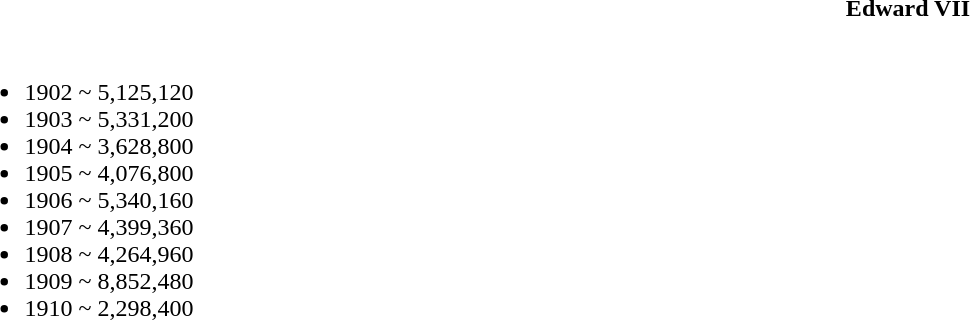<table class="toccolours collapsible collapsed" style="width:100%; background:inherit">
<tr>
<th>Edward VII</th>
</tr>
<tr>
<td><br><ul><li>1902 ~ 5,125,120</li><li>1903 ~ 5,331,200</li><li>1904 ~ 3,628,800</li><li>1905 ~ 4,076,800</li><li>1906 ~ 5,340,160</li><li>1907 ~ 4,399,360</li><li>1908 ~ 4,264,960</li><li>1909 ~ 8,852,480</li><li>1910 ~ 2,298,400</li></ul></td>
</tr>
</table>
